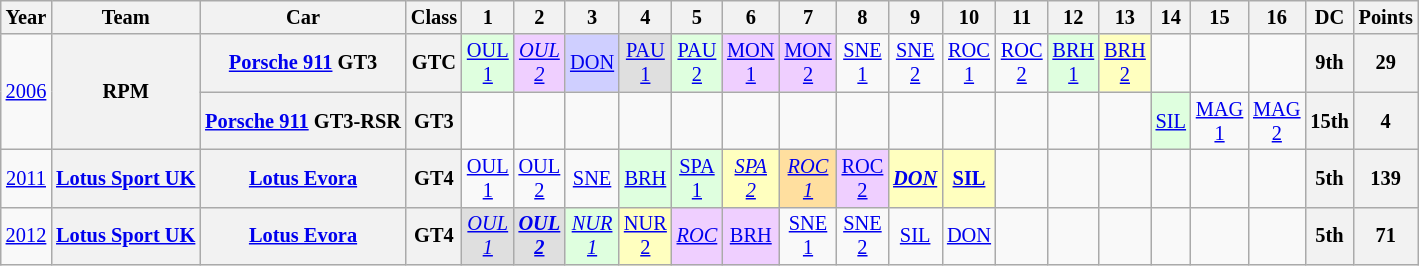<table class="wikitable" style="text-align:center; font-size:85%">
<tr>
<th>Year</th>
<th>Team</th>
<th>Car</th>
<th>Class</th>
<th>1</th>
<th>2</th>
<th>3</th>
<th>4</th>
<th>5</th>
<th>6</th>
<th>7</th>
<th>8</th>
<th>9</th>
<th>10</th>
<th>11</th>
<th>12</th>
<th>13</th>
<th>14</th>
<th>15</th>
<th>16</th>
<th>DC</th>
<th>Points</th>
</tr>
<tr>
<td rowspan=2><a href='#'>2006</a></td>
<th rowspan=2>RPM</th>
<th nowrap><a href='#'>Porsche 911</a> GT3</th>
<th><span>GTC</span></th>
<td style="background:#dfffdf;"><a href='#'>OUL<br>1</a><br></td>
<td style="background:#EFCFFF;"><em><a href='#'>OUL<br>2</a></em><br></td>
<td style="background:#CFCFFF;"><a href='#'>DON</a><br></td>
<td style="background:#DFDFDF;"><a href='#'>PAU<br>1</a><br></td>
<td style="background:#dfffdf;"><a href='#'>PAU<br>2</a><br></td>
<td style="background:#EFCFFF;"><a href='#'>MON<br>1</a><br></td>
<td style="background:#EFCFFF;"><a href='#'>MON<br>2</a><br></td>
<td><a href='#'>SNE<br>1</a></td>
<td><a href='#'>SNE<br>2</a></td>
<td><a href='#'>ROC<br>1</a></td>
<td><a href='#'>ROC<br>2</a></td>
<td style="background:#dfffdf;"><a href='#'>BRH<br>1</a><br></td>
<td style="background:#FFFFBF;"><a href='#'>BRH<br>2</a><br></td>
<td></td>
<td></td>
<td></td>
<th>9th</th>
<th>29</th>
</tr>
<tr>
<th nowrap><a href='#'>Porsche 911</a> GT3-RSR</th>
<th><span>GT3</span></th>
<td></td>
<td></td>
<td></td>
<td></td>
<td></td>
<td></td>
<td></td>
<td></td>
<td></td>
<td></td>
<td></td>
<td></td>
<td></td>
<td style="background:#dfffdf;"><a href='#'>SIL</a><br></td>
<td><a href='#'>MAG<br>1</a></td>
<td><a href='#'>MAG<br>2</a></td>
<th>15th</th>
<th>4</th>
</tr>
<tr>
<td><a href='#'>2011</a></td>
<th nowrap><a href='#'>Lotus Sport UK</a></th>
<th nowrap><a href='#'>Lotus Evora</a></th>
<th><span>GT4</span></th>
<td><a href='#'>OUL<br>1</a></td>
<td><a href='#'>OUL<br>2</a></td>
<td><a href='#'>SNE</a></td>
<td style="background:#DFFFDF;"><a href='#'>BRH</a><br></td>
<td style="background:#DFFFDF;"><a href='#'>SPA<br>1</a><br></td>
<td style="background:#FFFFBF;"><em><a href='#'>SPA<br>2</a></em><br></td>
<td style="background:#FFDF9F;"><em><a href='#'>ROC<br>1</a></em><br></td>
<td style="background:#EFCFFF;"><a href='#'>ROC<br>2</a><br></td>
<td style="background:#FFFFBF;"><strong><em><a href='#'>DON</a></em></strong><br></td>
<td style="background:#FFFFBF;"><strong><a href='#'>SIL</a></strong><br></td>
<td></td>
<td></td>
<td></td>
<td></td>
<td></td>
<td></td>
<th>5th</th>
<th>139</th>
</tr>
<tr>
<td><a href='#'>2012</a></td>
<th nowrap><a href='#'>Lotus Sport UK</a></th>
<th nowrap><a href='#'>Lotus Evora</a></th>
<th><span>GT4</span></th>
<td style="background:#DFDFDF;"><em><a href='#'>OUL<br>1</a></em><br></td>
<td style="background:#DFDFDF;"><strong><em><a href='#'>OUL<br>2</a></em></strong><br></td>
<td style="background:#DFFFDF;"><em><a href='#'>NUR<br>1</a></em><br></td>
<td style="background:#FFFFBF;"><a href='#'>NUR<br>2</a><br></td>
<td style="background:#EFCFFF;"><em><a href='#'>ROC</a></em><br></td>
<td style="background:#EFCFFF;"><a href='#'>BRH</a><br></td>
<td><a href='#'>SNE<br>1</a></td>
<td><a href='#'>SNE<br>2</a></td>
<td><a href='#'>SIL</a></td>
<td><a href='#'>DON</a></td>
<td></td>
<td></td>
<td></td>
<td></td>
<td></td>
<td></td>
<th>5th</th>
<th>71</th>
</tr>
</table>
